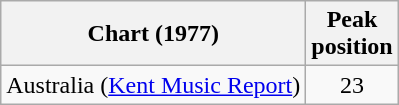<table class="wikitable">
<tr>
<th>Chart (1977)</th>
<th>Peak<br>position</th>
</tr>
<tr>
<td>Australia (<a href='#'>Kent Music Report</a>)</td>
<td style="text-align:center;">23</td>
</tr>
</table>
